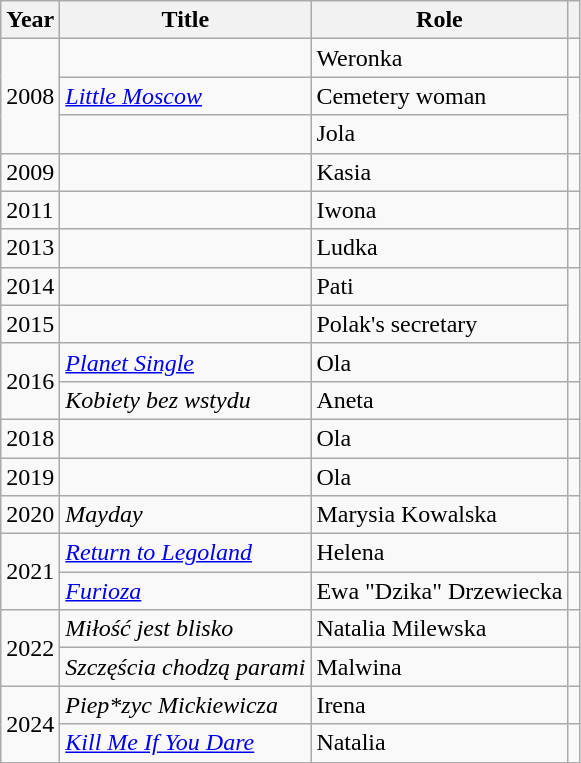<table class="wikitable sortable">
<tr>
<th>Year</th>
<th>Title</th>
<th>Role</th>
<th class="unsortable"></th>
</tr>
<tr>
<td rowspan="3">2008</td>
<td><em></em></td>
<td>Weronka</td>
<td></td>
</tr>
<tr>
<td><em><a href='#'>Little Moscow</a></em></td>
<td>Cemetery woman</td>
<td rowspan="2"></td>
</tr>
<tr>
<td><em></em></td>
<td>Jola</td>
</tr>
<tr>
<td>2009</td>
<td><em></em></td>
<td>Kasia</td>
<td></td>
</tr>
<tr>
<td>2011</td>
<td><em></em></td>
<td>Iwona</td>
<td></td>
</tr>
<tr>
<td>2013</td>
<td><em></em></td>
<td>Ludka</td>
<td></td>
</tr>
<tr>
<td>2014</td>
<td><em></em></td>
<td>Pati</td>
<td rowspan="2"></td>
</tr>
<tr>
<td>2015</td>
<td><em></em></td>
<td>Polak's secretary</td>
</tr>
<tr>
<td rowspan="2">2016</td>
<td><em><a href='#'>Planet Single</a></em></td>
<td>Ola</td>
<td></td>
</tr>
<tr>
<td><em>Kobiety bez wstydu</em></td>
<td>Aneta</td>
<td></td>
</tr>
<tr>
<td>2018</td>
<td><em></em></td>
<td>Ola</td>
<td></td>
</tr>
<tr>
<td>2019</td>
<td><em></em></td>
<td>Ola</td>
<td></td>
</tr>
<tr>
<td>2020</td>
<td><em>Mayday</em></td>
<td>Marysia Kowalska</td>
<td></td>
</tr>
<tr>
<td rowspan="2">2021</td>
<td><em><a href='#'>Return to Legoland</a></em></td>
<td>Helena</td>
<td></td>
</tr>
<tr>
<td><em><a href='#'>Furioza</a></em></td>
<td>Ewa "Dzika" Drzewiecka</td>
<td></td>
</tr>
<tr>
<td rowspan="2">2022</td>
<td><em>Miłość jest blisko</em></td>
<td>Natalia Milewska</td>
<td></td>
</tr>
<tr>
<td><em>Szczęścia chodzą parami</em></td>
<td>Malwina</td>
<td></td>
</tr>
<tr>
<td rowspan="2">2024</td>
<td><em>Piep*zyc Mickiewicza</em></td>
<td>Irena</td>
<td></td>
</tr>
<tr>
<td><em><a href='#'>Kill Me If You Dare</a></em></td>
<td>Natalia</td>
<td></td>
</tr>
</table>
